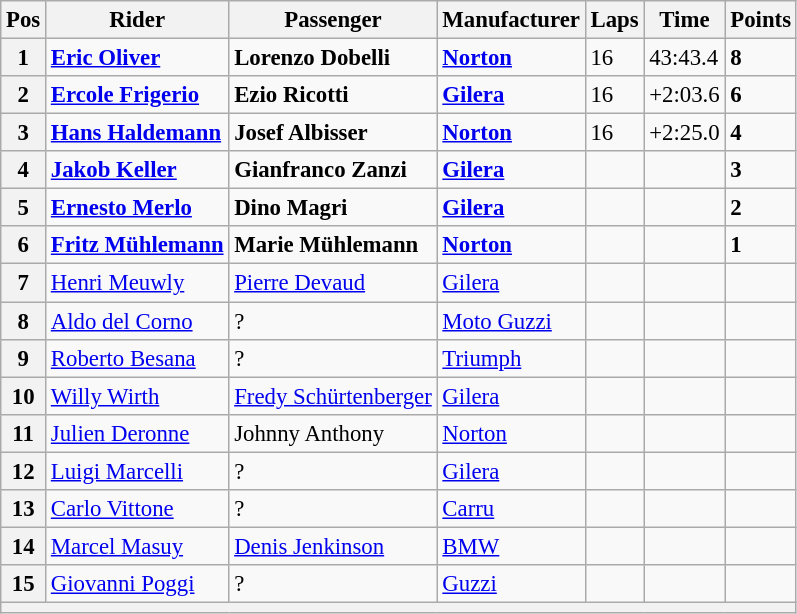<table class="wikitable" style="font-size: 95%;">
<tr>
<th>Pos</th>
<th>Rider</th>
<th>Passenger</th>
<th>Manufacturer</th>
<th>Laps</th>
<th>Time</th>
<th>Points</th>
</tr>
<tr>
<th>1</th>
<td> <strong><a href='#'>Eric Oliver</a></strong></td>
<td> <strong>Lorenzo Dobelli</strong></td>
<td><strong><a href='#'>Norton</a></strong></td>
<td>16</td>
<td>43:43.4</td>
<td><strong>8</strong></td>
</tr>
<tr>
<th>2</th>
<td> <strong><a href='#'>Ercole Frigerio</a></strong></td>
<td> <strong>Ezio Ricotti</strong></td>
<td><strong><a href='#'>Gilera</a></strong></td>
<td>16</td>
<td>+2:03.6</td>
<td><strong>6</strong></td>
</tr>
<tr>
<th>3</th>
<td> <strong><a href='#'>Hans Haldemann</a></strong></td>
<td> <strong>Josef Albisser</strong></td>
<td><strong><a href='#'>Norton</a></strong></td>
<td>16</td>
<td>+2:25.0</td>
<td><strong>4</strong></td>
</tr>
<tr>
<th>4</th>
<td> <strong><a href='#'>Jakob Keller</a></strong></td>
<td> <strong>Gianfranco Zanzi</strong></td>
<td><strong><a href='#'>Gilera</a></strong></td>
<td></td>
<td></td>
<td><strong>3</strong></td>
</tr>
<tr>
<th>5</th>
<td> <strong><a href='#'>Ernesto Merlo</a></strong></td>
<td> <strong>Dino Magri</strong></td>
<td><strong><a href='#'>Gilera</a></strong></td>
<td></td>
<td></td>
<td><strong>2</strong></td>
</tr>
<tr>
<th>6</th>
<td> <strong><a href='#'>Fritz Mühlemann</a></strong></td>
<td> <strong>Marie Mühlemann</strong></td>
<td><strong><a href='#'>Norton</a></strong></td>
<td></td>
<td></td>
<td><strong>1</strong></td>
</tr>
<tr>
<th>7</th>
<td> <a href='#'>Henri Meuwly</a></td>
<td> <a href='#'>Pierre Devaud</a></td>
<td><a href='#'>Gilera</a></td>
<td></td>
<td></td>
<td></td>
</tr>
<tr>
<th>8</th>
<td> <a href='#'>Aldo del Corno</a></td>
<td> ?</td>
<td><a href='#'>Moto Guzzi</a></td>
<td></td>
<td></td>
<td></td>
</tr>
<tr>
<th>9</th>
<td> <a href='#'>Roberto Besana</a></td>
<td> ?</td>
<td><a href='#'>Triumph</a></td>
<td></td>
<td></td>
<td></td>
</tr>
<tr>
<th>10</th>
<td> <a href='#'>Willy Wirth</a></td>
<td> <a href='#'>Fredy Schürtenberger</a></td>
<td><a href='#'>Gilera</a></td>
<td></td>
<td></td>
<td></td>
</tr>
<tr>
<th>11</th>
<td> <a href='#'>Julien Deronne</a></td>
<td> Johnny Anthony</td>
<td><a href='#'>Norton</a></td>
<td></td>
<td></td>
<td></td>
</tr>
<tr>
<th>12</th>
<td> <a href='#'>Luigi Marcelli</a></td>
<td> ?</td>
<td><a href='#'>Gilera</a></td>
<td></td>
<td></td>
<td></td>
</tr>
<tr>
<th>13</th>
<td> <a href='#'>Carlo Vittone</a></td>
<td> ?</td>
<td><a href='#'>Carru</a></td>
<td></td>
<td></td>
<td></td>
</tr>
<tr>
<th>14</th>
<td> <a href='#'>Marcel Masuy</a></td>
<td> <a href='#'>Denis Jenkinson</a></td>
<td><a href='#'>BMW</a></td>
<td></td>
<td></td>
<td></td>
</tr>
<tr>
<th>15</th>
<td> <a href='#'>Giovanni Poggi</a></td>
<td> ?</td>
<td><a href='#'>Guzzi</a></td>
<td></td>
<td></td>
<td></td>
</tr>
<tr>
<th colspan=7></th>
</tr>
</table>
